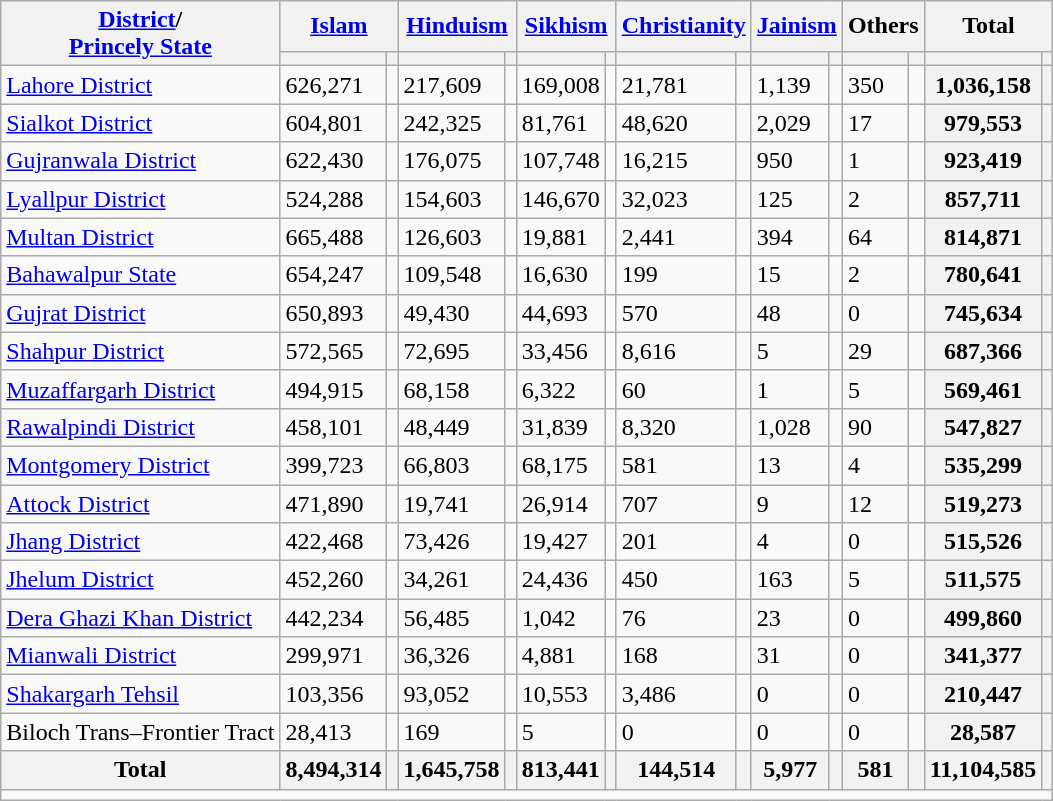<table class="wikitable sortable">
<tr>
<th rowspan="2"><a href='#'>District</a>/<br><a href='#'>Princely State</a></th>
<th colspan="2"><a href='#'>Islam</a> </th>
<th colspan="2"><a href='#'>Hinduism</a> </th>
<th colspan="2"><a href='#'>Sikhism</a> </th>
<th colspan="2"><a href='#'>Christianity</a> </th>
<th colspan="2"><a href='#'>Jainism</a> </th>
<th colspan="2">Others</th>
<th colspan="2">Total</th>
</tr>
<tr>
<th><a href='#'></a></th>
<th></th>
<th></th>
<th></th>
<th></th>
<th></th>
<th></th>
<th></th>
<th></th>
<th></th>
<th></th>
<th></th>
<th></th>
<th></th>
</tr>
<tr>
<td><a href='#'>Lahore District</a></td>
<td>626,271</td>
<td></td>
<td>217,609</td>
<td></td>
<td>169,008</td>
<td></td>
<td>21,781</td>
<td></td>
<td>1,139</td>
<td></td>
<td>350</td>
<td></td>
<th>1,036,158</th>
<th></th>
</tr>
<tr>
<td><a href='#'>Sialkot District</a></td>
<td>604,801</td>
<td></td>
<td>242,325</td>
<td></td>
<td>81,761</td>
<td></td>
<td>48,620</td>
<td></td>
<td>2,029</td>
<td></td>
<td>17</td>
<td></td>
<th>979,553</th>
<th></th>
</tr>
<tr>
<td><a href='#'>Gujranwala District</a></td>
<td>622,430</td>
<td></td>
<td>176,075</td>
<td></td>
<td>107,748</td>
<td></td>
<td>16,215</td>
<td></td>
<td>950</td>
<td></td>
<td>1</td>
<td></td>
<th>923,419</th>
<th></th>
</tr>
<tr>
<td><a href='#'>Lyallpur District</a></td>
<td>524,288</td>
<td></td>
<td>154,603</td>
<td></td>
<td>146,670</td>
<td></td>
<td>32,023</td>
<td></td>
<td>125</td>
<td></td>
<td>2</td>
<td></td>
<th>857,711</th>
<th></th>
</tr>
<tr>
<td><a href='#'>Multan District</a></td>
<td>665,488</td>
<td></td>
<td>126,603</td>
<td></td>
<td>19,881</td>
<td></td>
<td>2,441</td>
<td></td>
<td>394</td>
<td></td>
<td>64</td>
<td></td>
<th>814,871</th>
<th></th>
</tr>
<tr>
<td><a href='#'>Bahawalpur State</a></td>
<td>654,247</td>
<td></td>
<td>109,548</td>
<td></td>
<td>16,630</td>
<td></td>
<td>199</td>
<td></td>
<td>15</td>
<td></td>
<td>2</td>
<td></td>
<th>780,641</th>
<th></th>
</tr>
<tr>
<td><a href='#'>Gujrat District</a></td>
<td>650,893</td>
<td></td>
<td>49,430</td>
<td></td>
<td>44,693</td>
<td></td>
<td>570</td>
<td></td>
<td>48</td>
<td></td>
<td>0</td>
<td></td>
<th>745,634</th>
<th></th>
</tr>
<tr>
<td><a href='#'>Shahpur District</a></td>
<td>572,565</td>
<td></td>
<td>72,695</td>
<td></td>
<td>33,456</td>
<td></td>
<td>8,616</td>
<td></td>
<td>5</td>
<td></td>
<td>29</td>
<td></td>
<th>687,366</th>
<th></th>
</tr>
<tr>
<td><a href='#'>Muzaffargarh District</a></td>
<td>494,915</td>
<td></td>
<td>68,158</td>
<td></td>
<td>6,322</td>
<td></td>
<td>60</td>
<td></td>
<td>1</td>
<td></td>
<td>5</td>
<td></td>
<th>569,461</th>
<th></th>
</tr>
<tr>
<td><a href='#'>Rawalpindi District</a></td>
<td>458,101</td>
<td></td>
<td>48,449</td>
<td></td>
<td>31,839</td>
<td></td>
<td>8,320</td>
<td></td>
<td>1,028</td>
<td></td>
<td>90</td>
<td></td>
<th>547,827</th>
<th></th>
</tr>
<tr>
<td><a href='#'>Montgomery District</a></td>
<td>399,723</td>
<td></td>
<td>66,803</td>
<td></td>
<td>68,175</td>
<td></td>
<td>581</td>
<td></td>
<td>13</td>
<td></td>
<td>4</td>
<td></td>
<th>535,299</th>
<th></th>
</tr>
<tr>
<td><a href='#'>Attock District</a></td>
<td>471,890</td>
<td></td>
<td>19,741</td>
<td></td>
<td>26,914</td>
<td></td>
<td>707</td>
<td></td>
<td>9</td>
<td></td>
<td>12</td>
<td></td>
<th>519,273</th>
<th></th>
</tr>
<tr>
<td><a href='#'>Jhang District</a></td>
<td>422,468</td>
<td></td>
<td>73,426</td>
<td></td>
<td>19,427</td>
<td></td>
<td>201</td>
<td></td>
<td>4</td>
<td></td>
<td>0</td>
<td></td>
<th>515,526</th>
<th></th>
</tr>
<tr>
<td><a href='#'>Jhelum District</a></td>
<td>452,260</td>
<td></td>
<td>34,261</td>
<td></td>
<td>24,436</td>
<td></td>
<td>450</td>
<td></td>
<td>163</td>
<td></td>
<td>5</td>
<td></td>
<th>511,575</th>
<th></th>
</tr>
<tr>
<td><a href='#'>Dera Ghazi Khan District</a></td>
<td>442,234</td>
<td></td>
<td>56,485</td>
<td></td>
<td>1,042</td>
<td></td>
<td>76</td>
<td></td>
<td>23</td>
<td></td>
<td>0</td>
<td></td>
<th>499,860</th>
<th></th>
</tr>
<tr>
<td><a href='#'>Mianwali District</a></td>
<td>299,971</td>
<td></td>
<td>36,326</td>
<td></td>
<td>4,881</td>
<td></td>
<td>168</td>
<td></td>
<td>31</td>
<td></td>
<td>0</td>
<td></td>
<th>341,377</th>
<th></th>
</tr>
<tr>
<td><a href='#'>Shakargarh Tehsil</a></td>
<td>103,356</td>
<td></td>
<td>93,052</td>
<td></td>
<td>10,553</td>
<td></td>
<td>3,486</td>
<td></td>
<td>0</td>
<td></td>
<td>0</td>
<td></td>
<th>210,447</th>
<th></th>
</tr>
<tr>
<td>Biloch Trans–Frontier Tract</td>
<td>28,413</td>
<td></td>
<td>169</td>
<td></td>
<td>5</td>
<td></td>
<td>0</td>
<td></td>
<td>0</td>
<td></td>
<td>0</td>
<td></td>
<th>28,587</th>
<th></th>
</tr>
<tr>
<th>Total</th>
<th>8,494,314</th>
<th></th>
<th>1,645,758</th>
<th></th>
<th>813,441</th>
<th></th>
<th>144,514</th>
<th></th>
<th>5,977</th>
<th></th>
<th>581</th>
<th></th>
<th>11,104,585</th>
<th></th>
</tr>
<tr class="sortbottom">
<td colspan="15"></td>
</tr>
</table>
